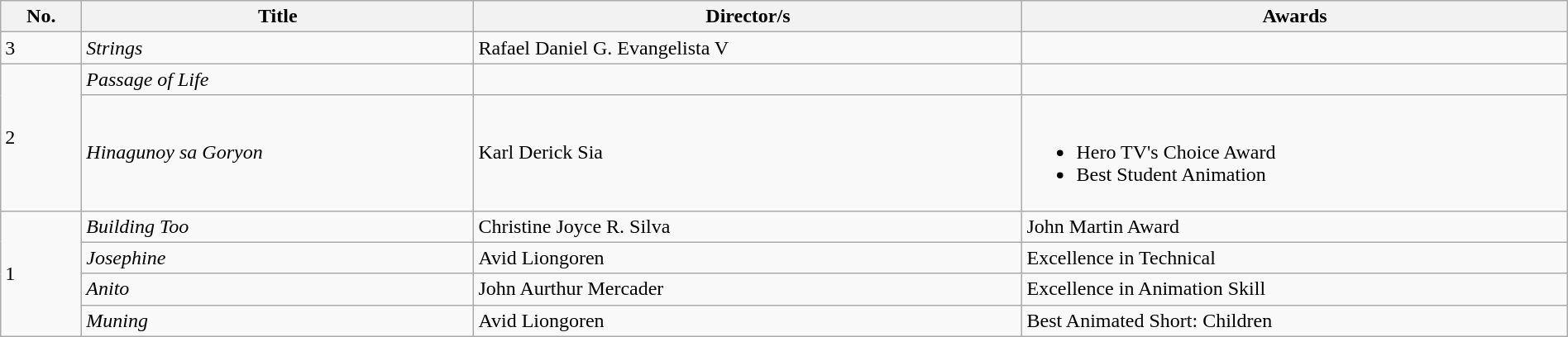<table class="wikitable sortable plainrowheaders" style="border:none; margin:0; width:100%;">
<tr>
<th>No.</th>
<th>Title</th>
<th>Director/s</th>
<th>Awards</th>
</tr>
<tr>
<td>3</td>
<td><em>Strings</em></td>
<td>Rafael Daniel G. Evangelista V</td>
<td></td>
</tr>
<tr>
<td rowspan="2">2</td>
<td><em>Passage of Life</em></td>
<td></td>
<td></td>
</tr>
<tr>
<td><em>Hinagunoy sa Goryon</em></td>
<td>Karl Derick Sia</td>
<td><br><ul><li>Hero TV's Choice Award</li><li>Best Student Animation</li></ul></td>
</tr>
<tr>
<td rowspan="4">1</td>
<td><em>Building Too</em></td>
<td>Christine Joyce R. Silva</td>
<td>John Martin Award</td>
</tr>
<tr>
<td><em>Josephine</em></td>
<td>Avid Liongoren</td>
<td>Excellence in Technical</td>
</tr>
<tr>
<td><em>Anito</em></td>
<td>John Aurthur Mercader</td>
<td>Excellence in Animation Skill</td>
</tr>
<tr>
<td><em>Muning</em></td>
<td>Avid Liongoren</td>
<td>Best Animated Short: Children</td>
</tr>
</table>
